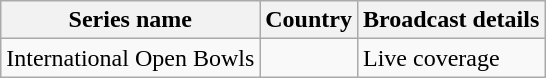<table class="wikitable">
<tr>
<th>Series name</th>
<th>Country</th>
<th>Broadcast details</th>
</tr>
<tr>
<td>International Open Bowls</td>
<td></td>
<td>Live coverage</td>
</tr>
</table>
